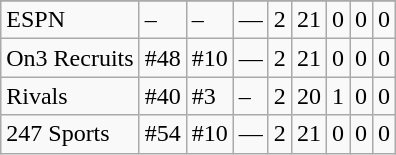<table class="wikitable">
<tr>
</tr>
<tr>
<td>ESPN </td>
<td>–</td>
<td>–</td>
<td>—</td>
<td>2</td>
<td>21</td>
<td>0</td>
<td>0</td>
<td>0</td>
</tr>
<tr>
<td>On3 Recruits </td>
<td>#48</td>
<td>#10</td>
<td>—</td>
<td>2</td>
<td>21</td>
<td>0</td>
<td>0</td>
<td>0</td>
</tr>
<tr>
<td>Rivals </td>
<td>#40</td>
<td>#3</td>
<td>–</td>
<td>2</td>
<td>20</td>
<td>1</td>
<td>0</td>
<td>0</td>
</tr>
<tr>
<td>247 Sports </td>
<td>#54</td>
<td>#10</td>
<td>—</td>
<td>2</td>
<td>21</td>
<td>0</td>
<td>0</td>
<td>0</td>
</tr>
</table>
